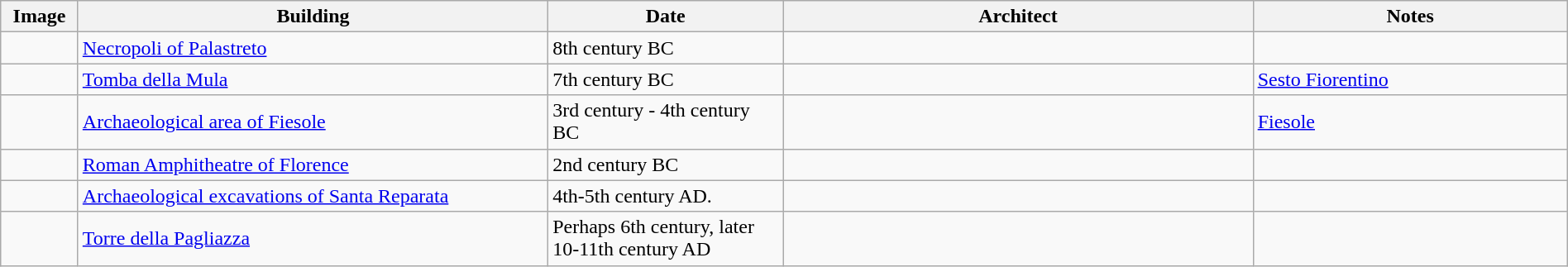<table class="wikitable" width="100%">
<tr>
<th style="width:55px">Image</th>
<th style="width:30%">Building</th>
<th style="width:15%">Date</th>
<th style="width:30%">Architect</th>
<th>Notes</th>
</tr>
<tr>
<td></td>
<td><a href='#'>Necropoli of Palastreto</a></td>
<td>8th century BC</td>
<td></td>
<td></td>
</tr>
<tr>
<td></td>
<td><a href='#'>Tomba della Mula</a></td>
<td>7th century BC</td>
<td></td>
<td><a href='#'>Sesto Fiorentino</a></td>
</tr>
<tr>
<td></td>
<td><a href='#'>Archaeological area of Fiesole</a></td>
<td>3rd century - 4th century BC</td>
<td></td>
<td><a href='#'>Fiesole</a></td>
</tr>
<tr>
<td></td>
<td><a href='#'>Roman Amphitheatre of Florence</a></td>
<td>2nd century BC</td>
<td></td>
<td></td>
</tr>
<tr>
<td></td>
<td><a href='#'>Archaeological excavations of Santa Reparata</a></td>
<td>4th-5th century AD.</td>
<td></td>
<td></td>
</tr>
<tr>
<td></td>
<td><a href='#'>Torre della Pagliazza</a></td>
<td>Perhaps 6th century, later 10-11th century AD</td>
<td></td>
<td></td>
</tr>
</table>
